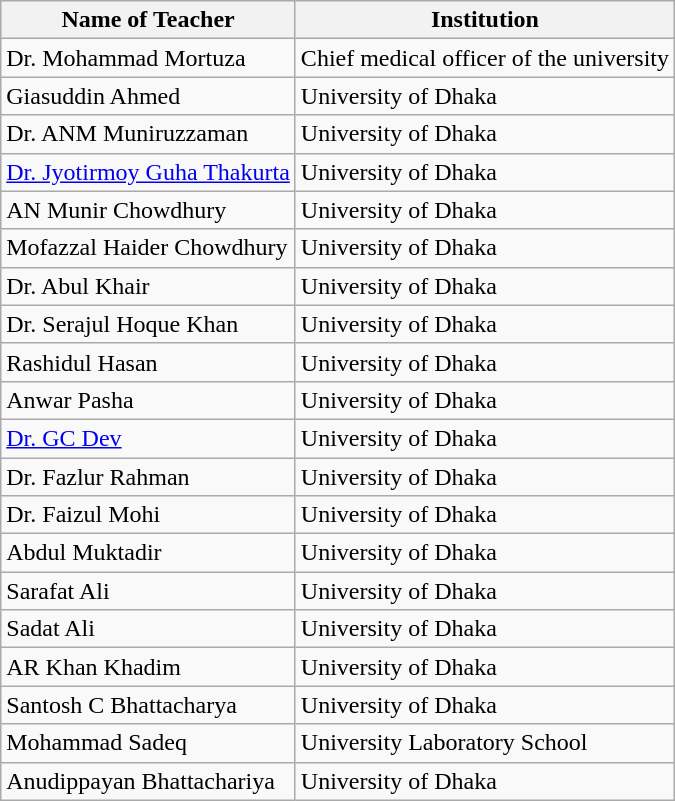<table class="wikitable">
<tr>
<th>Name of Teacher</th>
<th>Institution</th>
</tr>
<tr>
<td>Dr. Mohammad Mortuza</td>
<td>Chief medical officer of the university</td>
</tr>
<tr>
<td>Giasuddin Ahmed</td>
<td>University of Dhaka</td>
</tr>
<tr>
<td>Dr. ANM Muniruzzaman</td>
<td>University of Dhaka</td>
</tr>
<tr>
<td><a href='#'>Dr. Jyotirmoy Guha Thakurta</a></td>
<td>University of Dhaka</td>
</tr>
<tr>
<td>AN Munir Chowdhury</td>
<td>University of Dhaka</td>
</tr>
<tr>
<td>Mofazzal Haider Chowdhury</td>
<td>University of Dhaka</td>
</tr>
<tr>
<td>Dr. Abul Khair</td>
<td>University of Dhaka</td>
</tr>
<tr>
<td>Dr. Serajul Hoque Khan</td>
<td>University of Dhaka</td>
</tr>
<tr>
<td>Rashidul Hasan</td>
<td>University of Dhaka</td>
</tr>
<tr>
<td>Anwar Pasha</td>
<td>University of Dhaka</td>
</tr>
<tr>
<td><a href='#'>Dr. GC Dev</a></td>
<td>University of Dhaka</td>
</tr>
<tr>
<td>Dr. Fazlur Rahman</td>
<td>University of Dhaka</td>
</tr>
<tr>
<td>Dr. Faizul Mohi</td>
<td>University of Dhaka</td>
</tr>
<tr>
<td>Abdul Muktadir</td>
<td>University of Dhaka</td>
</tr>
<tr>
<td>Sarafat Ali</td>
<td>University of Dhaka</td>
</tr>
<tr>
<td>Sadat Ali</td>
<td>University of Dhaka</td>
</tr>
<tr>
<td>AR Khan Khadim</td>
<td>University of Dhaka</td>
</tr>
<tr>
<td>Santosh C Bhattacharya</td>
<td>University of Dhaka</td>
</tr>
<tr>
<td>Mohammad Sadeq</td>
<td>University Laboratory School</td>
</tr>
<tr>
<td>Anudippayan Bhattachariya</td>
<td>University of Dhaka</td>
</tr>
</table>
